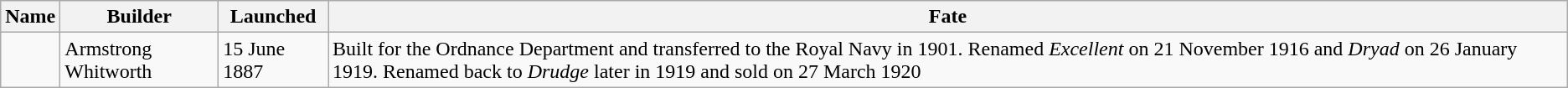<table class="wikitable" style="text-align:left">
<tr>
<th>Name</th>
<th>Builder</th>
<th>Launched</th>
<th>Fate</th>
</tr>
<tr>
<td></td>
<td>Armstrong Whitworth</td>
<td>15 June 1887</td>
<td>Built for the Ordnance Department and transferred to the Royal Navy in 1901.  Renamed <em>Excellent</em> on 21 November 1916 and <em>Dryad</em> on 26 January 1919.  Renamed back to <em>Drudge</em> later in 1919 and sold on 27 March 1920</td>
</tr>
</table>
